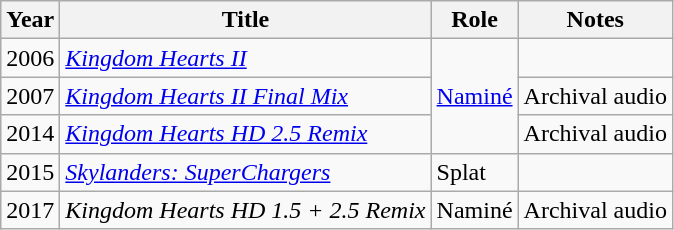<table class="wikitable">
<tr>
<th>Year</th>
<th>Title</th>
<th>Role</th>
<th class="unsortable">Notes</th>
</tr>
<tr>
<td>2006</td>
<td><em><a href='#'>Kingdom Hearts II</a></em></td>
<td rowspan="3"><a href='#'>Naminé</a></td>
<td></td>
</tr>
<tr>
<td>2007</td>
<td><em><a href='#'>Kingdom Hearts II Final Mix</a></em></td>
<td>Archival audio</td>
</tr>
<tr>
<td>2014</td>
<td><em><a href='#'>Kingdom Hearts HD 2.5 Remix</a></em></td>
<td>Archival audio</td>
</tr>
<tr>
<td>2015</td>
<td><em><a href='#'>Skylanders: SuperChargers</a></em></td>
<td>Splat</td>
<td></td>
</tr>
<tr>
<td>2017</td>
<td><em>Kingdom Hearts HD 1.5 + 2.5 Remix</em></td>
<td>Naminé</td>
<td>Archival audio</td>
</tr>
</table>
